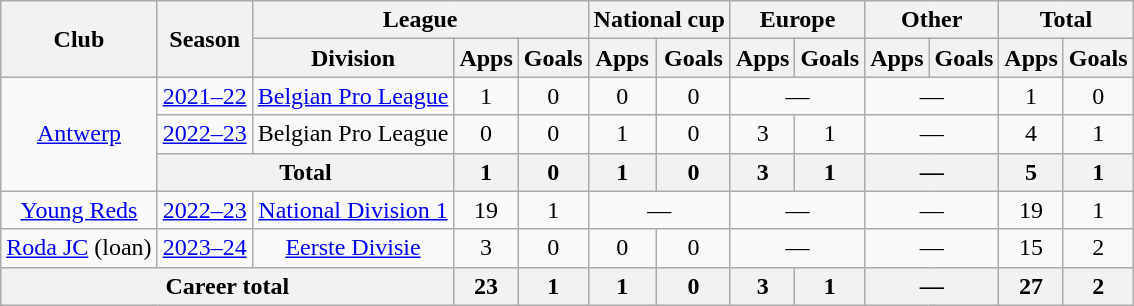<table class="wikitable" style="text-align:center">
<tr>
<th rowspan="2">Club</th>
<th rowspan="2">Season</th>
<th colspan="3">League</th>
<th colspan="2">National cup</th>
<th colspan="2">Europe</th>
<th colspan="2">Other</th>
<th colspan="2">Total</th>
</tr>
<tr>
<th>Division</th>
<th>Apps</th>
<th>Goals</th>
<th>Apps</th>
<th>Goals</th>
<th>Apps</th>
<th>Goals</th>
<th>Apps</th>
<th>Goals</th>
<th>Apps</th>
<th>Goals</th>
</tr>
<tr>
<td rowspan="3"><a href='#'>Antwerp</a></td>
<td><a href='#'>2021–22</a></td>
<td><a href='#'>Belgian Pro League</a></td>
<td>1</td>
<td>0</td>
<td>0</td>
<td>0</td>
<td colspan="2">—</td>
<td colspan="2">—</td>
<td>1</td>
<td>0</td>
</tr>
<tr>
<td><a href='#'>2022–23</a></td>
<td>Belgian Pro League</td>
<td>0</td>
<td>0</td>
<td>1</td>
<td>0</td>
<td>3</td>
<td>1</td>
<td colspan="2">—</td>
<td>4</td>
<td>1</td>
</tr>
<tr>
<th colspan="2">Total</th>
<th>1</th>
<th>0</th>
<th>1</th>
<th>0</th>
<th>3</th>
<th>1</th>
<th colspan="2">—</th>
<th>5</th>
<th>1</th>
</tr>
<tr>
<td><a href='#'>Young Reds</a></td>
<td><a href='#'>2022–23</a></td>
<td><a href='#'>National Division 1</a></td>
<td>19</td>
<td>1</td>
<td colspan="2">—</td>
<td colspan="2">—</td>
<td colspan="2">—</td>
<td>19</td>
<td>1</td>
</tr>
<tr>
<td><a href='#'>Roda JC</a> (loan)</td>
<td><a href='#'>2023–24</a></td>
<td><a href='#'>Eerste Divisie</a></td>
<td>3</td>
<td>0</td>
<td>0</td>
<td>0</td>
<td colspan="2">—</td>
<td colspan="2">—</td>
<td>15</td>
<td>2</td>
</tr>
<tr>
<th colspan="3">Career total</th>
<th>23</th>
<th>1</th>
<th>1</th>
<th>0</th>
<th>3</th>
<th>1</th>
<th colspan="2">—</th>
<th>27</th>
<th>2</th>
</tr>
</table>
